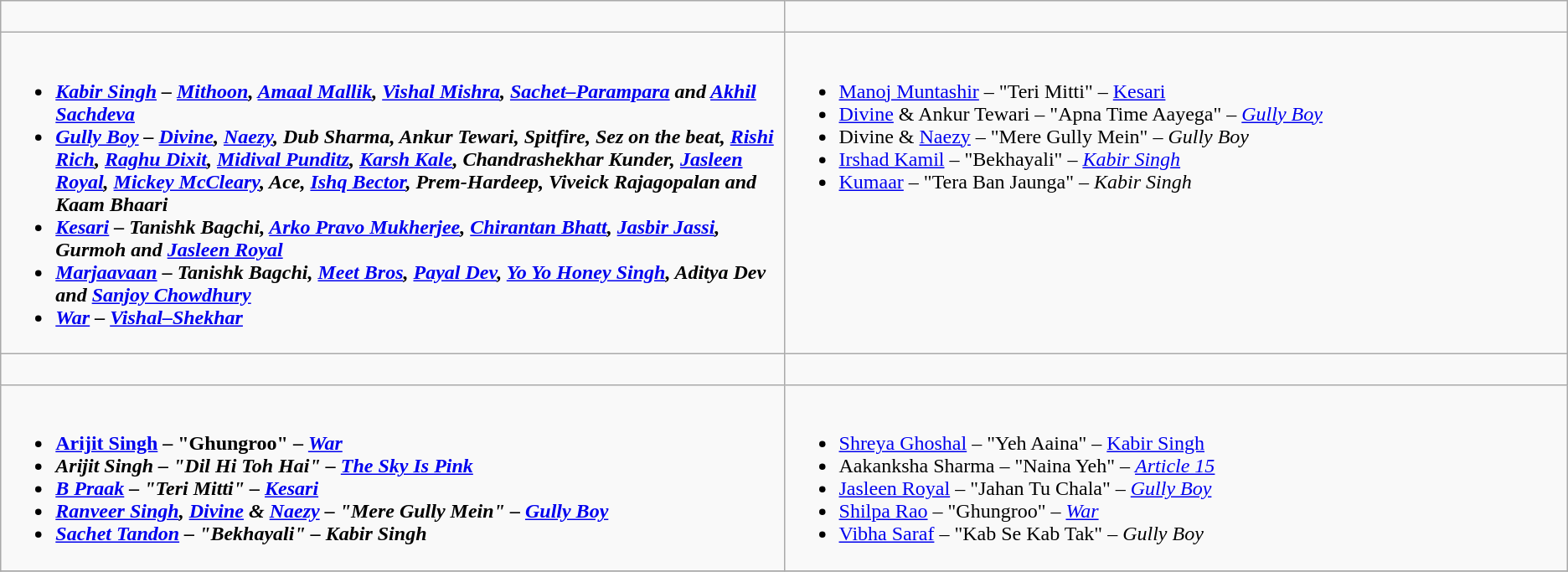<table class="wikitable">
<tr>
<td style="vertical-align:top; width:50%;"><br></td>
<td style="vertical-align:top; width:50%;"><br></td>
</tr>
<tr>
<td valign="top"><br><ul><li><strong><em><a href='#'>Kabir Singh</a><em> – <a href='#'>Mithoon</a>, <a href='#'>Amaal Mallik</a>, <a href='#'>Vishal Mishra</a>, <a href='#'>Sachet–Parampara</a> and <a href='#'>Akhil Sachdeva</a><strong></li><li></em><a href='#'>Gully Boy</a><em> – <a href='#'>Divine</a>, <a href='#'>Naezy</a>, Dub Sharma, Ankur Tewari, Spitfire, Sez on the beat, <a href='#'>Rishi Rich</a>, <a href='#'>Raghu Dixit</a>, <a href='#'>Midival Punditz</a>, <a href='#'>Karsh Kale</a>, Chandrashekhar Kunder, <a href='#'>Jasleen Royal</a>, <a href='#'>Mickey McCleary</a>, Ace, <a href='#'>Ishq Bector</a>, Prem-Hardeep, Viveick Rajagopalan and Kaam Bhaari</li><li></em><a href='#'>Kesari</a><em> – Tanishk Bagchi, <a href='#'>Arko Pravo Mukherjee</a>, <a href='#'>Chirantan Bhatt</a>, <a href='#'>Jasbir Jassi</a>, Gurmoh and <a href='#'>Jasleen Royal</a></li><li></em><a href='#'>Marjaavaan</a><em> – Tanishk Bagchi, <a href='#'>Meet Bros</a>, <a href='#'>Payal Dev</a>, <a href='#'>Yo Yo Honey Singh</a>, Aditya Dev and <a href='#'>Sanjoy Chowdhury</a></li><li></em><a href='#'>War</a><em> – <a href='#'>Vishal–Shekhar</a></li></ul></td>
<td valign="top"><br><ul><li></strong><a href='#'>Manoj Muntashir</a> – "Teri Mitti" – </em><a href='#'>Kesari</a></em></strong></li><li><a href='#'>Divine</a> & Ankur Tewari – "Apna Time Aayega" – <em><a href='#'>Gully Boy</a></em></li><li>Divine & <a href='#'>Naezy</a> – "Mere Gully Mein" – <em>Gully Boy</em></li><li><a href='#'>Irshad Kamil</a> – "Bekhayali" – <em><a href='#'>Kabir Singh</a></em></li><li><a href='#'>Kumaar</a> – "Tera Ban Jaunga" – <em>Kabir Singh</em></li></ul></td>
</tr>
<tr>
<td style="vertical-align:top; width:50%;"><br></td>
<td style="vertical-align:top; width:50%;"><br></td>
</tr>
<tr>
<td valign="top"><br><ul><li><strong><a href='#'>Arijit Singh</a> – "Ghungroo" – <em><a href='#'>War</a><strong><em></li><li>Arijit Singh – "Dil Hi Toh Hai" – </em><a href='#'>The Sky Is Pink</a><em></li><li><a href='#'>B Praak</a> – "Teri Mitti" – </em><a href='#'>Kesari</a><em></li><li><a href='#'>Ranveer Singh</a>, <a href='#'>Divine</a> & <a href='#'>Naezy</a> – "Mere Gully Mein" – </em><a href='#'>Gully Boy</a><em></li><li><a href='#'>Sachet Tandon</a> – "Bekhayali" – </em>Kabir Singh<em></li></ul></td>
<td valign="top"><br><ul><li></strong><a href='#'>Shreya Ghoshal</a> – "Yeh Aaina" – </em><a href='#'>Kabir Singh</a></em></strong></li><li>Aakanksha Sharma – "Naina Yeh" – <a href='#'><em>Article 15</em></a></li><li><a href='#'>Jasleen Royal</a> – "Jahan Tu Chala" – <em><a href='#'>Gully Boy</a></em></li><li><a href='#'>Shilpa Rao</a> – "Ghungroo" – <a href='#'><em>War</em></a></li><li><a href='#'>Vibha Saraf</a> – "Kab Se Kab Tak" – <em>Gully Boy</em></li></ul></td>
</tr>
<tr>
</tr>
</table>
